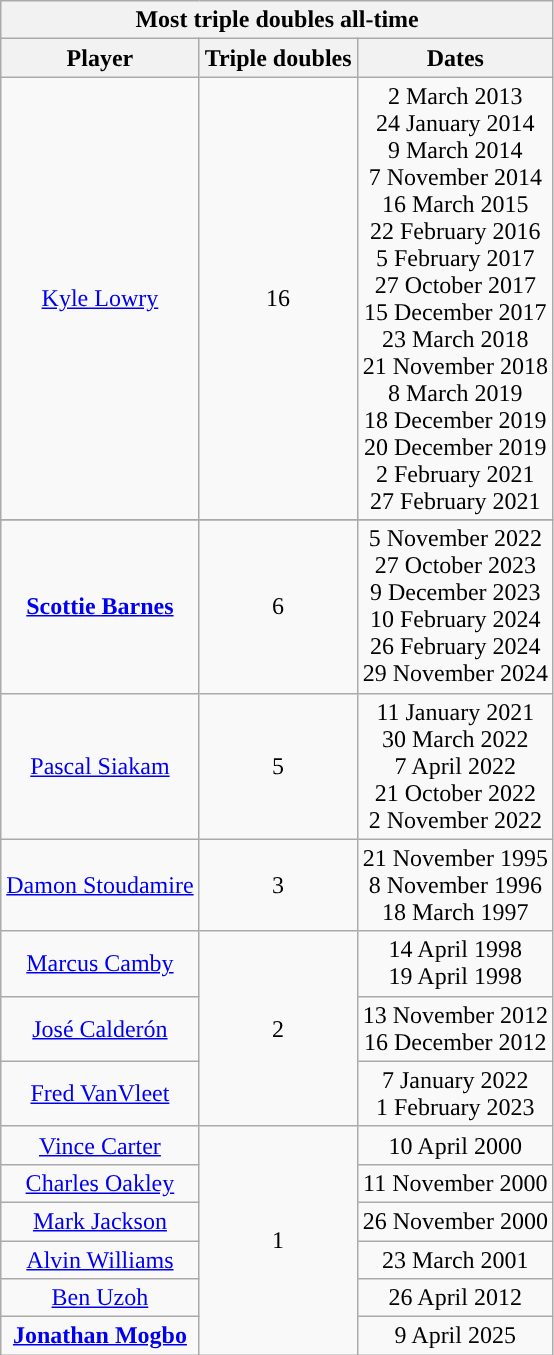<table class="wikitable" style="text-align:center">
<tr>
<th colspan="3">Most triple doubles all-time</th>
</tr>
<tr>
<th>Player</th>
<th>Triple doubles</th>
<th>Dates</th>
</tr>
<tr>
<td><a href='#'>Kyle Lowry</a></td>
<td>16</td>
<td>2 March 2013<br>24 January 2014<br>9 March 2014<br>7 November 2014<br>16 March 2015<br>22 February 2016<br>5 February 2017<br>27 October 2017<br>15 December 2017<br>23 March 2018<br>21 November 2018<br>8 March 2019<br>18 December 2019<br>20 December 2019<br>2 February 2021<br>27 February 2021</td>
</tr>
<tr>
</tr>
<tr>
<td><strong><a href='#'>Scottie Barnes</a></strong></td>
<td>6</td>
<td>5 November 2022<br> 27 October 2023<br> 9 December 2023<br> 10 February 2024<br> 26 February 2024<br> 29 November 2024</td>
</tr>
<tr>
<td><a href='#'>Pascal Siakam</a></td>
<td>5</td>
<td>11 January 2021<br>30 March 2022<br>7 April 2022<br> 21 October 2022<br>2 November 2022</td>
</tr>
<tr>
<td><a href='#'>Damon Stoudamire</a></td>
<td>3</td>
<td>21 November 1995<br>8 November 1996<br>18 March 1997</td>
</tr>
<tr>
<td><a href='#'>Marcus Camby</a></td>
<td rowspan=3>2</td>
<td>14 April 1998<br>19 April 1998</td>
</tr>
<tr>
<td><a href='#'>José Calderón</a></td>
<td>13 November 2012<br>16 December 2012</td>
</tr>
<tr>
<td><a href='#'>Fred VanVleet</a></td>
<td>7 January 2022<br> 1 February 2023</td>
</tr>
<tr>
<td><a href='#'>Vince Carter</a></td>
<td rowspan=6>1</td>
<td>10 April 2000</td>
</tr>
<tr>
<td><a href='#'>Charles Oakley</a></td>
<td>11 November 2000</td>
</tr>
<tr>
<td><a href='#'>Mark Jackson</a></td>
<td>26 November 2000</td>
</tr>
<tr>
<td><a href='#'>Alvin Williams</a></td>
<td>23 March 2001</td>
</tr>
<tr>
<td><a href='#'>Ben Uzoh</a></td>
<td>26 April 2012</td>
</tr>
<tr>
<td><strong><a href='#'>Jonathan Mogbo</a></strong></td>
<td>9 April 2025</td>
</tr>
</table>
